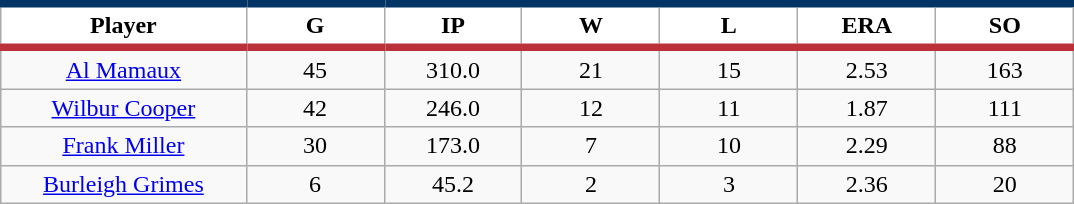<table class="wikitable sortable">
<tr>
<th style="background:#FFFFFF; border-top:#023465 5px solid; border-bottom:#ba313c 5px solid;" width="16%">Player</th>
<th style="background:#FFFFFF; border-top:#023465 5px solid; border-bottom:#ba313c 5px solid;" width="9%">G</th>
<th style="background:#FFFFFF; border-top:#023465 5px solid; border-bottom:#ba313c 5px solid;" width="9%">IP</th>
<th style="background:#FFFFFF; border-top:#023465 5px solid; border-bottom:#ba313c 5px solid;" width="9%">W</th>
<th style="background:#FFFFFF; border-top:#023465 5px solid; border-bottom:#ba313c 5px solid;" width="9%">L</th>
<th style="background:#FFFFFF; border-top:#023465 5px solid; border-bottom:#ba313c 5px solid;" width="9%">ERA</th>
<th style="background:#FFFFFF; border-top:#023465 5px solid; border-bottom:#ba313c 5px solid;" width="9%">SO</th>
</tr>
<tr align="center">
<td><a href='#'>Al Mamaux</a></td>
<td>45</td>
<td>310.0</td>
<td>21</td>
<td>15</td>
<td>2.53</td>
<td>163</td>
</tr>
<tr align=center>
<td><a href='#'>Wilbur Cooper</a></td>
<td>42</td>
<td>246.0</td>
<td>12</td>
<td>11</td>
<td>1.87</td>
<td>111</td>
</tr>
<tr align=center>
<td><a href='#'>Frank Miller</a></td>
<td>30</td>
<td>173.0</td>
<td>7</td>
<td>10</td>
<td>2.29</td>
<td>88</td>
</tr>
<tr align=center>
<td><a href='#'>Burleigh Grimes</a></td>
<td>6</td>
<td>45.2</td>
<td>2</td>
<td>3</td>
<td>2.36</td>
<td>20</td>
</tr>
</table>
